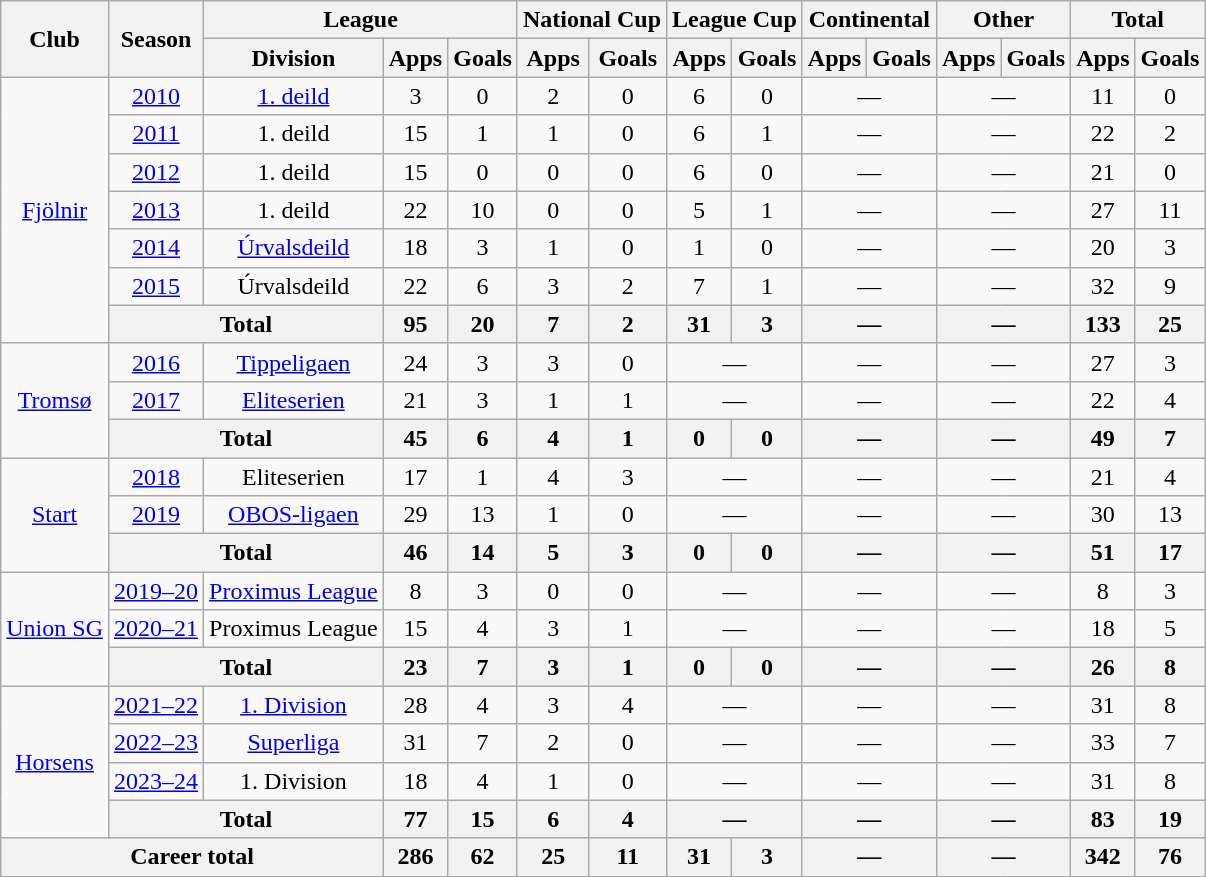<table class="wikitable" style="text-align: center;">
<tr>
<th rowspan="2">Club</th>
<th rowspan="2">Season</th>
<th colspan="3">League</th>
<th colspan="2">National Cup</th>
<th colspan="2">League Cup</th>
<th colspan="2">Continental</th>
<th colspan="2">Other</th>
<th colspan="2">Total</th>
</tr>
<tr>
<th>Division</th>
<th>Apps</th>
<th>Goals</th>
<th>Apps</th>
<th>Goals</th>
<th>Apps</th>
<th>Goals</th>
<th>Apps</th>
<th>Goals</th>
<th>Apps</th>
<th>Goals</th>
<th>Apps</th>
<th>Goals</th>
</tr>
<tr>
<td rowspan="7"><a href='#'>Fjölnir</a></td>
<td><a href='#'>2010</a></td>
<td><a href='#'>1. deild</a></td>
<td>3</td>
<td>0</td>
<td>2</td>
<td>0</td>
<td>6</td>
<td>0</td>
<td colspan="2">—</td>
<td colspan="2">—</td>
<td>11</td>
<td>0</td>
</tr>
<tr>
<td><a href='#'>2011</a></td>
<td>1. deild</td>
<td>15</td>
<td>1</td>
<td>1</td>
<td>0</td>
<td>6</td>
<td>1</td>
<td colspan="2">—</td>
<td colspan="2">—</td>
<td>22</td>
<td>2</td>
</tr>
<tr>
<td><a href='#'>2012</a></td>
<td>1. deild</td>
<td>15</td>
<td>0</td>
<td>0</td>
<td>0</td>
<td>6</td>
<td>0</td>
<td colspan="2">—</td>
<td colspan="2">—</td>
<td>21</td>
<td>0</td>
</tr>
<tr>
<td><a href='#'>2013</a></td>
<td>1. deild</td>
<td>22</td>
<td>10</td>
<td>0</td>
<td>0</td>
<td>5</td>
<td>1</td>
<td colspan="2">—</td>
<td colspan="2">—</td>
<td>27</td>
<td>11</td>
</tr>
<tr>
<td><a href='#'>2014</a></td>
<td><a href='#'>Úrvalsdeild</a></td>
<td>18</td>
<td>3</td>
<td>1</td>
<td>0</td>
<td>1</td>
<td>0</td>
<td colspan="2">—</td>
<td colspan="2">—</td>
<td>20</td>
<td>3</td>
</tr>
<tr>
<td><a href='#'>2015</a></td>
<td>Úrvalsdeild</td>
<td>22</td>
<td>6</td>
<td>3</td>
<td>2</td>
<td>7</td>
<td>1</td>
<td colspan="2">—</td>
<td colspan="2">—</td>
<td>32</td>
<td>9</td>
</tr>
<tr>
<th colspan="2">Total</th>
<th>95</th>
<th>20</th>
<th>7</th>
<th>2</th>
<th>31</th>
<th>3</th>
<th colspan="2">—</th>
<th colspan="2">—</th>
<th>133</th>
<th>25</th>
</tr>
<tr>
<td rowspan="3"><a href='#'>Tromsø</a></td>
<td><a href='#'>2016</a></td>
<td><a href='#'>Tippeligaen</a></td>
<td>24</td>
<td>3</td>
<td>3</td>
<td>0</td>
<td colspan="2">—</td>
<td colspan="2">—</td>
<td colspan="2">—</td>
<td>27</td>
<td>3</td>
</tr>
<tr>
<td><a href='#'>2017</a></td>
<td><a href='#'>Eliteserien</a></td>
<td>21</td>
<td>3</td>
<td>1</td>
<td>1</td>
<td colspan="2">—</td>
<td colspan="2">—</td>
<td colspan="2">—</td>
<td>22</td>
<td>4</td>
</tr>
<tr>
<th colspan="2">Total</th>
<th>45</th>
<th>6</th>
<th>4</th>
<th>1</th>
<th>0</th>
<th>0</th>
<th colspan="2">—</th>
<th colspan="2">—</th>
<th>49</th>
<th>7</th>
</tr>
<tr>
<td rowspan="3"><a href='#'>Start</a></td>
<td><a href='#'>2018</a></td>
<td>Eliteserien</td>
<td>17</td>
<td>1</td>
<td>4</td>
<td>3</td>
<td colspan="2">—</td>
<td colspan="2">—</td>
<td colspan="2">—</td>
<td>21</td>
<td>4</td>
</tr>
<tr>
<td><a href='#'>2019</a></td>
<td><a href='#'>OBOS-ligaen</a></td>
<td>29</td>
<td>13</td>
<td>1</td>
<td>0</td>
<td colspan="2">—</td>
<td colspan="2">—</td>
<td colspan="2">—</td>
<td>30</td>
<td>13</td>
</tr>
<tr>
<th colspan="2">Total</th>
<th>46</th>
<th>14</th>
<th>5</th>
<th>3</th>
<th>0</th>
<th>0</th>
<th colspan="2">—</th>
<th colspan="2">—</th>
<th>51</th>
<th>17</th>
</tr>
<tr>
<td rowspan="3"><a href='#'>Union SG</a></td>
<td><a href='#'>2019–20</a></td>
<td><a href='#'>Proximus League</a></td>
<td>8</td>
<td>3</td>
<td>0</td>
<td>0</td>
<td colspan="2">—</td>
<td colspan="2">—</td>
<td colspan="2">—</td>
<td>8</td>
<td>3</td>
</tr>
<tr>
<td><a href='#'>2020–21</a></td>
<td>Proximus League</td>
<td>15</td>
<td>4</td>
<td>3</td>
<td>1</td>
<td colspan="2">—</td>
<td colspan="2">—</td>
<td colspan="2">—</td>
<td>18</td>
<td>5</td>
</tr>
<tr>
<th colspan="2">Total</th>
<th>23</th>
<th>7</th>
<th>3</th>
<th>1</th>
<th>0</th>
<th>0</th>
<th colspan="2">—</th>
<th colspan="2">—</th>
<th>26</th>
<th>8</th>
</tr>
<tr>
<td rowspan="4"><a href='#'>Horsens</a></td>
<td><a href='#'>2021–22</a></td>
<td><a href='#'>1. Division</a></td>
<td>28</td>
<td>4</td>
<td>3</td>
<td>4</td>
<td colspan="2">—</td>
<td colspan="2">—</td>
<td colspan="2">—</td>
<td>31</td>
<td>8</td>
</tr>
<tr>
<td><a href='#'>2022–23</a></td>
<td><a href='#'>Superliga</a></td>
<td>31</td>
<td>7</td>
<td>2</td>
<td>0</td>
<td colspan="2">—</td>
<td colspan="2">—</td>
<td colspan="2">—</td>
<td>33</td>
<td>7</td>
</tr>
<tr>
<td><a href='#'>2023–24</a></td>
<td>1. Division</td>
<td>18</td>
<td>4</td>
<td>1</td>
<td>0</td>
<td colspan="2">—</td>
<td colspan="2">—</td>
<td colspan="2">—</td>
<td>31</td>
<td>8</td>
</tr>
<tr>
<th colspan="2">Total</th>
<th>77</th>
<th>15</th>
<th>6</th>
<th>4</th>
<th colspan="2">—</th>
<th colspan="2">—</th>
<th colspan="2">—</th>
<th>83</th>
<th>19</th>
</tr>
<tr>
<th colspan="3">Career total</th>
<th>286</th>
<th>62</th>
<th>25</th>
<th>11</th>
<th>31</th>
<th>3</th>
<th colspan="2">—</th>
<th colspan="2">—</th>
<th>342</th>
<th>76</th>
</tr>
</table>
